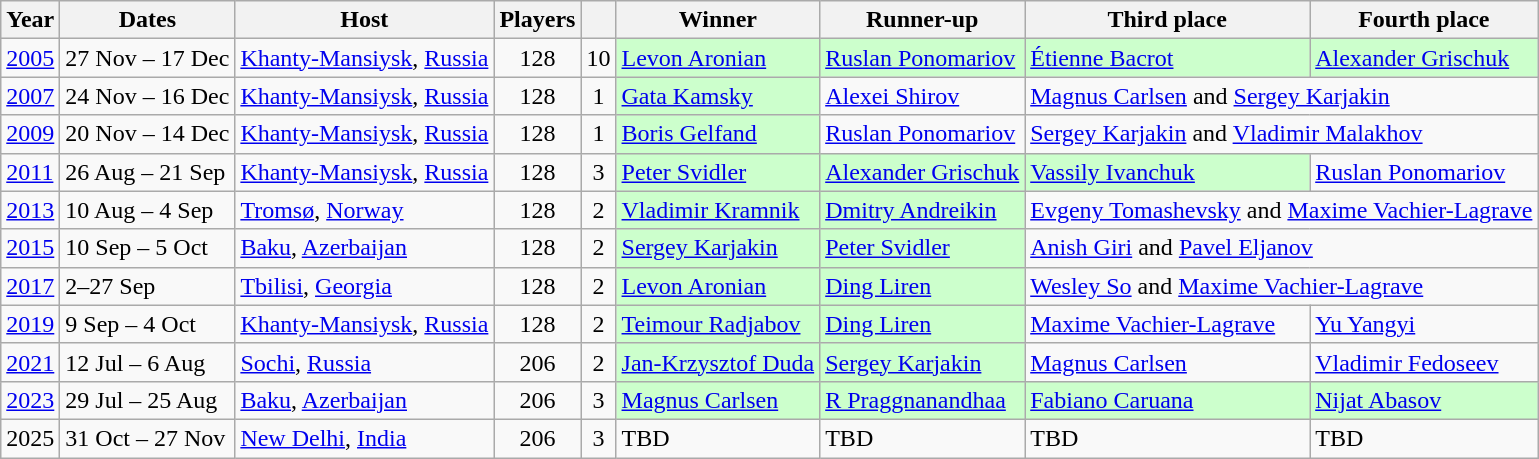<table class="wikitable">
<tr>
<th>Year</th>
<th>Dates</th>
<th>Host</th>
<th>Players</th>
<th></th>
<th>Winner</th>
<th>Runner-up</th>
<th>Third place</th>
<th>Fourth place</th>
</tr>
<tr>
<td><a href='#'>2005</a></td>
<td>27 Nov – 17 Dec</td>
<td> <a href='#'>Khanty-Mansiysk</a>, <a href='#'>Russia</a></td>
<td style="text-align:center;">128</td>
<td style="text-align:center;">10</td>
<td style="background:#ccffcc;"> <a href='#'>Levon Aronian</a></td>
<td style="background:#ccffcc;"> <a href='#'>Ruslan Ponomariov</a></td>
<td style="background:#ccffcc;"> <a href='#'>Étienne Bacrot</a></td>
<td style="background:#ccffcc;"> <a href='#'>Alexander Grischuk</a></td>
</tr>
<tr>
<td><a href='#'>2007</a></td>
<td>24 Nov – 16 Dec</td>
<td> <a href='#'>Khanty-Mansiysk</a>, <a href='#'>Russia</a></td>
<td style="text-align:center;">128</td>
<td style="text-align:center;">1</td>
<td style="background:#ccffcc;"> <a href='#'>Gata Kamsky</a></td>
<td> <a href='#'>Alexei Shirov</a></td>
<td colspan=2> <a href='#'>Magnus Carlsen</a> and  <a href='#'>Sergey Karjakin</a></td>
</tr>
<tr>
<td><a href='#'>2009</a></td>
<td>20 Nov – 14 Dec</td>
<td> <a href='#'>Khanty-Mansiysk</a>, <a href='#'>Russia</a></td>
<td style="text-align:center;">128</td>
<td style="text-align:center;">1</td>
<td style="background:#ccffcc;"> <a href='#'>Boris Gelfand</a></td>
<td> <a href='#'>Ruslan Ponomariov</a></td>
<td colspan=2> <a href='#'>Sergey Karjakin</a> and  <a href='#'>Vladimir Malakhov</a></td>
</tr>
<tr>
<td><a href='#'>2011</a></td>
<td>26 Aug – 21 Sep</td>
<td> <a href='#'>Khanty-Mansiysk</a>, <a href='#'>Russia</a></td>
<td style="text-align:center;">128</td>
<td style="text-align:center;">3</td>
<td style="background:#ccffcc;"> <a href='#'>Peter Svidler</a></td>
<td style="background:#ccffcc;"> <a href='#'>Alexander Grischuk</a></td>
<td style="background:#ccffcc;"> <a href='#'>Vassily Ivanchuk</a></td>
<td> <a href='#'>Ruslan Ponomariov</a></td>
</tr>
<tr>
<td><a href='#'>2013</a></td>
<td>10 Aug – 4 Sep</td>
<td> <a href='#'>Tromsø</a>, <a href='#'>Norway</a></td>
<td style="text-align:center;">128</td>
<td style="text-align:center;">2</td>
<td style="background:#ccffcc;"> <a href='#'>Vladimir Kramnik</a></td>
<td style="background:#ccffcc;"> <a href='#'>Dmitry Andreikin</a></td>
<td colspan=2> <a href='#'>Evgeny Tomashevsky</a> and  <a href='#'>Maxime Vachier-Lagrave</a></td>
</tr>
<tr>
<td><a href='#'>2015</a></td>
<td>10 Sep – 5 Oct</td>
<td> <a href='#'>Baku</a>, <a href='#'>Azerbaijan</a></td>
<td style="text-align:center;">128</td>
<td style="text-align:center;">2</td>
<td style="background:#ccffcc;"> <a href='#'>Sergey Karjakin</a></td>
<td style="background:#ccffcc;"> <a href='#'>Peter Svidler</a></td>
<td colspan=2> <a href='#'>Anish Giri</a> and  <a href='#'>Pavel Eljanov</a></td>
</tr>
<tr>
<td><a href='#'>2017</a></td>
<td>2–27 Sep</td>
<td> <a href='#'>Tbilisi</a>, <a href='#'>Georgia</a></td>
<td style="text-align:center;">128</td>
<td style="text-align:center;">2</td>
<td style="background:#ccffcc;"> <a href='#'>Levon Aronian</a></td>
<td style="background:#ccffcc;"> <a href='#'>Ding Liren</a></td>
<td colspan=2> <a href='#'>Wesley So</a> and  <a href='#'>Maxime Vachier-Lagrave</a></td>
</tr>
<tr>
<td><a href='#'>2019</a></td>
<td>9 Sep – 4 Oct</td>
<td> <a href='#'>Khanty-Mansiysk</a>, <a href='#'>Russia</a></td>
<td style="text-align:center;">128</td>
<td style="text-align:center;">2</td>
<td style="background:#ccffcc;"> <a href='#'>Teimour Radjabov</a></td>
<td style="background:#ccffcc;"> <a href='#'>Ding Liren</a></td>
<td> <a href='#'>Maxime Vachier-Lagrave</a></td>
<td> <a href='#'>Yu Yangyi</a></td>
</tr>
<tr>
<td><a href='#'>2021</a></td>
<td>12 Jul – 6 Aug</td>
<td> <a href='#'>Sochi</a>, <a href='#'>Russia</a></td>
<td style="text-align:center;">206</td>
<td style="text-align:center;">2</td>
<td style="background:#ccffcc;"> <a href='#'>Jan-Krzysztof Duda</a></td>
<td style="background:#ccffcc;"> <a href='#'>Sergey Karjakin</a></td>
<td> <a href='#'>Magnus Carlsen</a></td>
<td> <a href='#'>Vladimir Fedoseev</a></td>
</tr>
<tr>
<td><a href='#'>2023</a></td>
<td>29 Jul – 25 Aug</td>
<td> <a href='#'>Baku</a>, <a href='#'>Azerbaijan</a></td>
<td style="text-align:center;">206</td>
<td style="text-align:center;">3</td>
<td style="background:#ccffcc;"> <a href='#'>Magnus Carlsen</a></td>
<td style="background:#ccffcc;"> <a href='#'>R Praggnanandhaa</a></td>
<td style="background:#ccffcc;"> <a href='#'>Fabiano Caruana</a></td>
<td style="background:#ccffcc;"> <a href='#'>Nijat Abasov</a></td>
</tr>
<tr>
<td>2025</td>
<td>31 Oct – 27 Nov</td>
<td> <a href='#'>New Delhi</a>, <a href='#'>India</a></td>
<td style="text-align:center;">206</td>
<td style="text-align:center;">3</td>
<td>TBD</td>
<td>TBD</td>
<td>TBD</td>
<td>TBD</td>
</tr>
</table>
